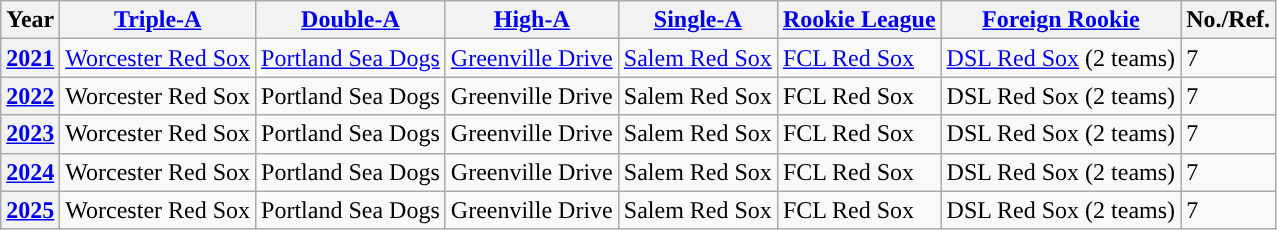<table class="wikitable">
<tr>
<th>Year</th>
<th><a href='#'><span>Triple-A</span></a></th>
<th><a href='#'><span>Double-A</span></a></th>
<th><a href='#'><span>High-A</span></a></th>
<th><a href='#'><span>Single-A</span></a></th>
<th><a href='#'><span>Rookie League</span></a></th>
<th><a href='#'><span>Foreign Rookie</span></a></th>
<th>No./Ref.</th>
</tr>
<tr>
<th><a href='#'>2021</a></th>
<td><a href='#'>Worcester Red Sox</a></td>
<td><a href='#'>Portland Sea Dogs</a></td>
<td><a href='#'>Greenville Drive</a></td>
<td><a href='#'>Salem Red Sox</a></td>
<td><a href='#'>FCL Red Sox</a></td>
<td><a href='#'>DSL Red Sox</a> (2 teams)</td>
<td>7</td>
</tr>
<tr>
<th><a href='#'>2022</a></th>
<td>Worcester Red Sox</td>
<td>Portland Sea Dogs</td>
<td>Greenville Drive</td>
<td>Salem Red Sox</td>
<td>FCL Red Sox</td>
<td>DSL Red Sox (2 teams)</td>
<td>7</td>
</tr>
<tr>
<th><a href='#'>2023</a></th>
<td>Worcester Red Sox</td>
<td>Portland Sea Dogs</td>
<td>Greenville Drive</td>
<td>Salem Red Sox</td>
<td>FCL Red Sox</td>
<td>DSL Red Sox (2 teams)</td>
<td>7</td>
</tr>
<tr>
<th><a href='#'>2024</a></th>
<td>Worcester Red Sox</td>
<td>Portland Sea Dogs</td>
<td>Greenville Drive</td>
<td>Salem Red Sox</td>
<td>FCL Red Sox</td>
<td>DSL Red Sox (2 teams)</td>
<td>7</td>
</tr>
<tr>
<th><a href='#'>2025</a></th>
<td>Worcester Red Sox</td>
<td>Portland Sea Dogs</td>
<td>Greenville Drive</td>
<td>Salem Red Sox</td>
<td>FCL Red Sox</td>
<td>DSL Red Sox (2 teams)</td>
<td>7</td>
</tr>
</table>
